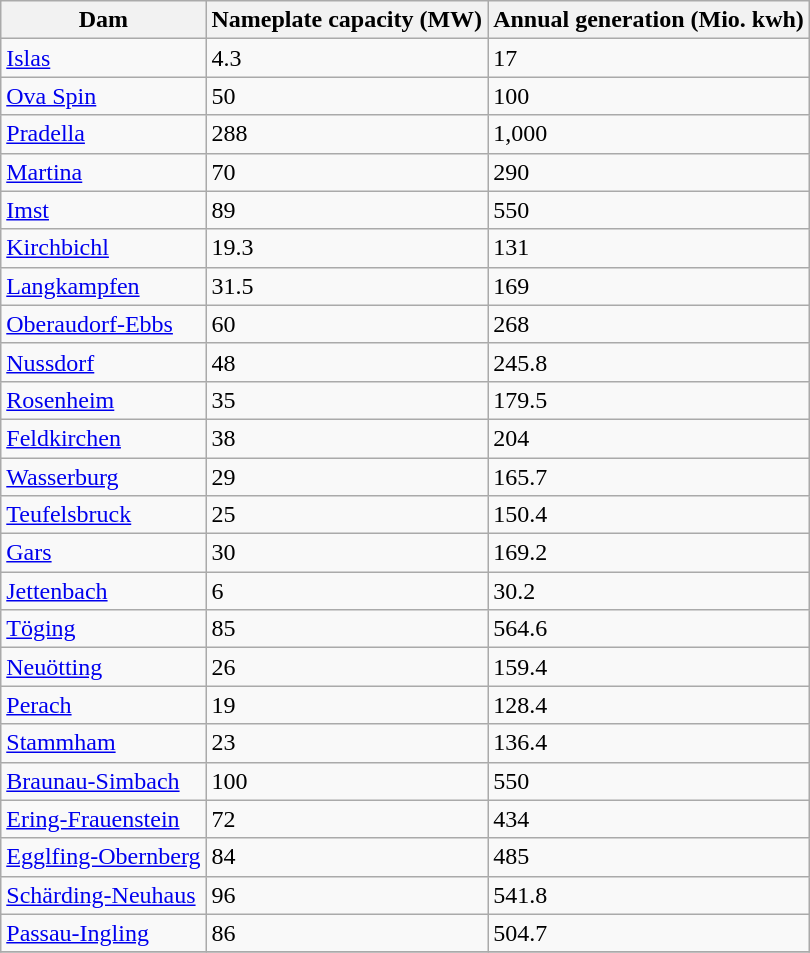<table class="wikitable sortable">
<tr>
<th>Dam</th>
<th>Nameplate capacity (MW)</th>
<th>Annual generation (Mio. kwh)</th>
</tr>
<tr>
<td><a href='#'>Islas</a></td>
<td>4.3</td>
<td>17</td>
</tr>
<tr>
<td><a href='#'>Ova Spin</a></td>
<td>50</td>
<td>100</td>
</tr>
<tr>
<td><a href='#'>Pradella</a></td>
<td>288</td>
<td>1,000</td>
</tr>
<tr>
<td><a href='#'>Martina</a></td>
<td>70</td>
<td>290</td>
</tr>
<tr>
<td><a href='#'>Imst</a></td>
<td>89</td>
<td>550</td>
</tr>
<tr>
<td><a href='#'>Kirchbichl</a></td>
<td>19.3</td>
<td>131</td>
</tr>
<tr>
<td><a href='#'>Langkampfen</a></td>
<td>31.5</td>
<td>169</td>
</tr>
<tr>
<td><a href='#'>Oberaudorf-Ebbs</a></td>
<td>60</td>
<td>268</td>
</tr>
<tr>
<td><a href='#'>Nussdorf</a></td>
<td>48</td>
<td>245.8</td>
</tr>
<tr>
<td><a href='#'>Rosenheim</a></td>
<td>35</td>
<td>179.5</td>
</tr>
<tr>
<td><a href='#'>Feldkirchen</a></td>
<td>38</td>
<td>204</td>
</tr>
<tr>
<td><a href='#'>Wasserburg</a></td>
<td>29</td>
<td>165.7</td>
</tr>
<tr>
<td><a href='#'>Teufelsbruck</a></td>
<td>25</td>
<td>150.4</td>
</tr>
<tr>
<td><a href='#'>Gars</a></td>
<td>30</td>
<td>169.2</td>
</tr>
<tr>
<td><a href='#'>Jettenbach</a></td>
<td>6</td>
<td>30.2</td>
</tr>
<tr>
<td><a href='#'>Töging</a></td>
<td>85</td>
<td>564.6</td>
</tr>
<tr>
<td><a href='#'>Neuötting</a></td>
<td>26</td>
<td>159.4</td>
</tr>
<tr>
<td><a href='#'>Perach</a></td>
<td>19</td>
<td>128.4</td>
</tr>
<tr>
<td><a href='#'>Stammham</a></td>
<td>23</td>
<td>136.4</td>
</tr>
<tr>
<td><a href='#'>Braunau-Simbach</a></td>
<td>100</td>
<td>550</td>
</tr>
<tr>
<td><a href='#'>Ering-Frauenstein</a></td>
<td>72</td>
<td>434</td>
</tr>
<tr>
<td><a href='#'>Egglfing-Obernberg</a></td>
<td>84</td>
<td>485</td>
</tr>
<tr>
<td><a href='#'>Schärding-Neuhaus</a></td>
<td>96</td>
<td>541.8</td>
</tr>
<tr>
<td><a href='#'>Passau-Ingling</a></td>
<td>86</td>
<td>504.7</td>
</tr>
<tr>
</tr>
</table>
